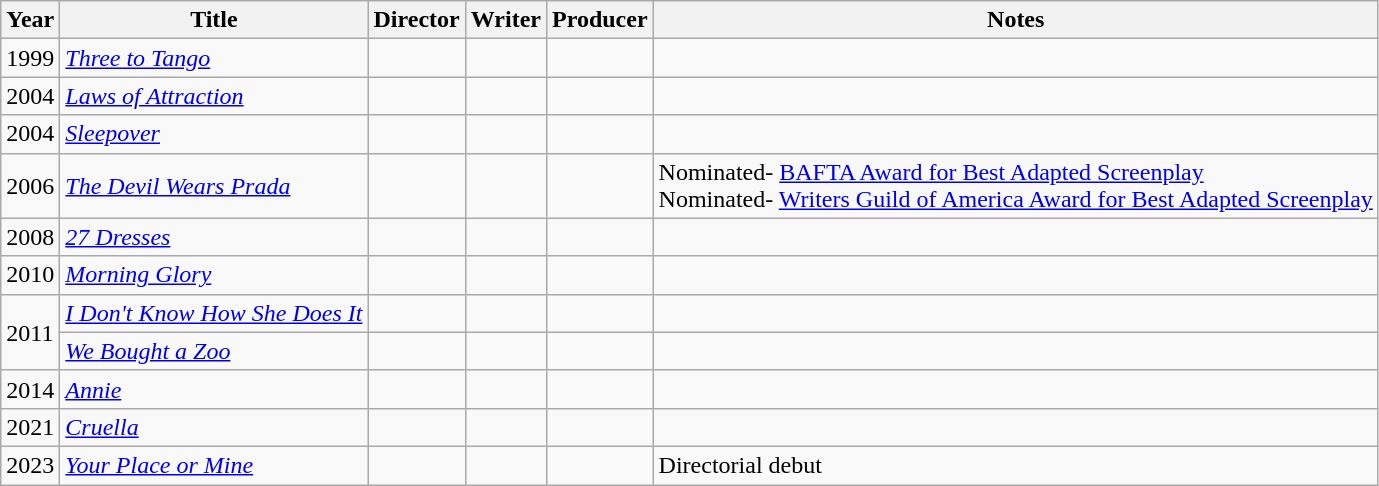<table class="wikitable">
<tr>
<th>Year</th>
<th>Title</th>
<th>Director</th>
<th>Writer</th>
<th>Producer</th>
<th>Notes</th>
</tr>
<tr>
<td>1999</td>
<td><em><a href='#'>Three to Tango</a></em></td>
<td></td>
<td></td>
<td></td>
<td></td>
</tr>
<tr>
<td>2004</td>
<td><em><a href='#'>Laws of Attraction</a></em></td>
<td></td>
<td></td>
<td></td>
<td></td>
</tr>
<tr>
<td>2004</td>
<td><em><a href='#'>Sleepover</a></em></td>
<td></td>
<td></td>
<td></td>
</tr>
<tr>
<td>2006</td>
<td><em><a href='#'>The Devil Wears Prada</a></em></td>
<td></td>
<td></td>
<td></td>
<td>Nominated- <a href='#'>BAFTA Award for Best Adapted Screenplay</a><br>Nominated- <a href='#'>Writers Guild of America Award for Best Adapted Screenplay</a></td>
</tr>
<tr>
<td>2008</td>
<td><em><a href='#'>27 Dresses</a></em></td>
<td></td>
<td></td>
<td></td>
<td></td>
</tr>
<tr>
<td>2010</td>
<td><em><a href='#'>Morning Glory</a></em></td>
<td></td>
<td></td>
<td></td>
<td></td>
</tr>
<tr>
<td rowspan="2">2011</td>
<td><em><a href='#'>I Don't Know How She Does It</a></em></td>
<td></td>
<td></td>
<td></td>
<td></td>
</tr>
<tr>
<td><em><a href='#'>We Bought a Zoo</a></em></td>
<td></td>
<td></td>
<td></td>
<td></td>
</tr>
<tr>
<td>2014</td>
<td><em><a href='#'>Annie</a></em></td>
<td></td>
<td></td>
<td></td>
<td></td>
</tr>
<tr>
<td>2021</td>
<td><em><a href='#'>Cruella</a></em></td>
<td></td>
<td></td>
<td></td>
<td></td>
</tr>
<tr>
<td>2023</td>
<td><em><a href='#'>Your Place or Mine</a></em></td>
<td></td>
<td></td>
<td></td>
<td>Directorial debut</td>
</tr>
</table>
